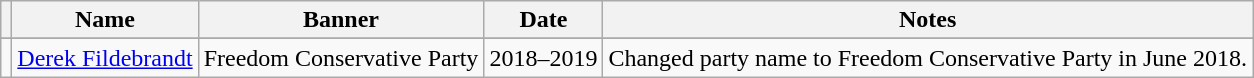<table class="wikitable">
<tr>
<th></th>
<th>Name</th>
<th>Banner</th>
<th>Date</th>
<th>Notes</th>
</tr>
<tr>
</tr>
<tr>
<td></td>
<td><a href='#'>Derek Fildebrandt</a></td>
<td>Freedom Conservative Party</td>
<td>2018–2019</td>
<td>Changed party name to Freedom Conservative Party in June 2018.</td>
</tr>
</table>
